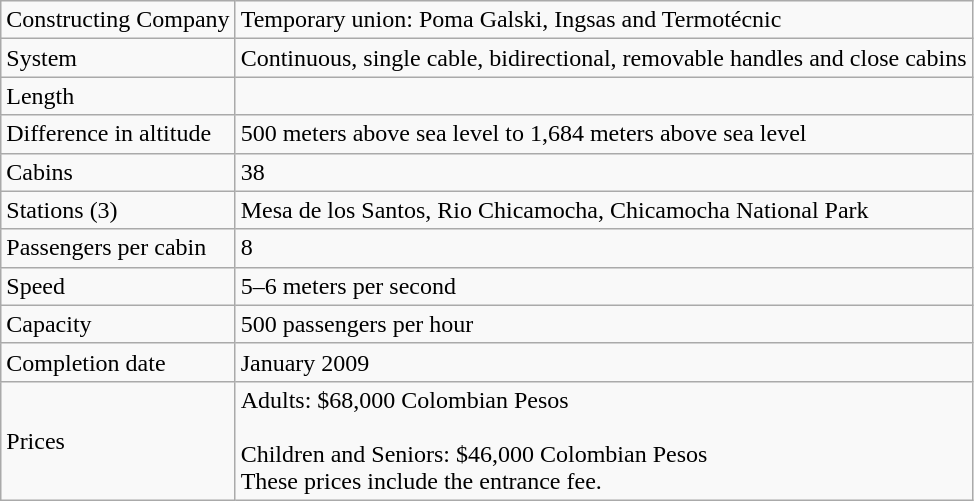<table class="wikitable">
<tr>
<td>Constructing Company</td>
<td>Temporary union: Poma Galski, Ingsas and Termotécnic</td>
</tr>
<tr>
<td>System</td>
<td>Continuous, single cable, bidirectional, removable handles and close cabins</td>
</tr>
<tr>
<td>Length</td>
<td></td>
</tr>
<tr>
<td>Difference in altitude</td>
<td>500 meters above sea level to 1,684 meters above sea level</td>
</tr>
<tr>
<td>Cabins</td>
<td>38</td>
</tr>
<tr>
<td>Stations (3)</td>
<td>Mesa de los Santos, Rio Chicamocha, Chicamocha National Park</td>
</tr>
<tr>
<td>Passengers per cabin</td>
<td>8</td>
</tr>
<tr>
<td>Speed</td>
<td>5–6 meters per second</td>
</tr>
<tr>
<td>Capacity</td>
<td>500 passengers per hour</td>
</tr>
<tr>
<td>Completion date</td>
<td>January 2009</td>
</tr>
<tr>
<td>Prices</td>
<td>Adults: $68,000 Colombian Pesos<br><br>Children and Seniors: $46,000 Colombian Pesos<br>
These prices include the entrance fee.</td>
</tr>
</table>
